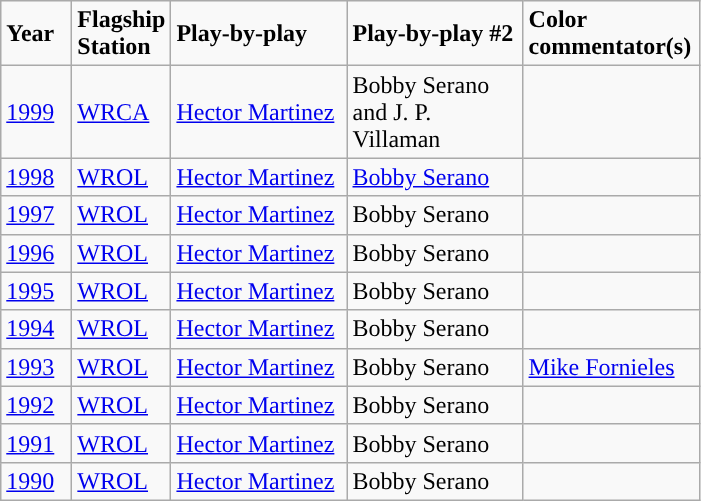<table class="wikitable">
<tr>
<td width="40"><strong>Year</strong></td>
<td width="40"><strong>Flagship Station</strong></td>
<td width="110"><strong>Play-by-play</strong></td>
<td width="110"><strong>Play-by-play #2</strong></td>
<td width="110"><strong>Color commentator(s)</strong></td>
</tr>
<tr>
<td><a href='#'>1999</a></td>
<td><a href='#'>WRCA</a></td>
<td><a href='#'>Hector Martinez</a></td>
<td>Bobby Serano and J. P. Villaman</td>
<td></td>
</tr>
<tr>
<td><a href='#'>1998</a></td>
<td><a href='#'>WROL</a></td>
<td><a href='#'>Hector Martinez</a></td>
<td><a href='#'>Bobby Serano</a></td>
<td></td>
</tr>
<tr>
<td><a href='#'>1997</a></td>
<td><a href='#'>WROL</a></td>
<td><a href='#'>Hector Martinez</a></td>
<td>Bobby Serano</td>
<td></td>
</tr>
<tr>
<td><a href='#'>1996</a></td>
<td><a href='#'>WROL</a></td>
<td><a href='#'>Hector Martinez</a></td>
<td>Bobby Serano</td>
<td></td>
</tr>
<tr>
<td><a href='#'>1995</a></td>
<td><a href='#'>WROL</a></td>
<td><a href='#'>Hector Martinez</a></td>
<td>Bobby Serano</td>
<td></td>
</tr>
<tr>
<td><a href='#'>1994</a></td>
<td><a href='#'>WROL</a></td>
<td><a href='#'>Hector Martinez</a></td>
<td>Bobby Serano</td>
<td></td>
</tr>
<tr>
<td><a href='#'>1993</a></td>
<td><a href='#'>WROL</a></td>
<td><a href='#'>Hector Martinez</a></td>
<td>Bobby Serano</td>
<td><a href='#'>Mike Fornieles</a></td>
</tr>
<tr>
<td><a href='#'>1992</a></td>
<td><a href='#'>WROL</a></td>
<td><a href='#'>Hector Martinez</a></td>
<td>Bobby Serano</td>
<td></td>
</tr>
<tr>
<td><a href='#'>1991</a></td>
<td><a href='#'>WROL</a></td>
<td><a href='#'>Hector Martinez</a></td>
<td>Bobby Serano</td>
<td></td>
</tr>
<tr>
<td><a href='#'>1990</a></td>
<td><a href='#'>WROL</a></td>
<td><a href='#'>Hector Martinez</a></td>
<td>Bobby Serano</td>
<td></td>
</tr>
</table>
